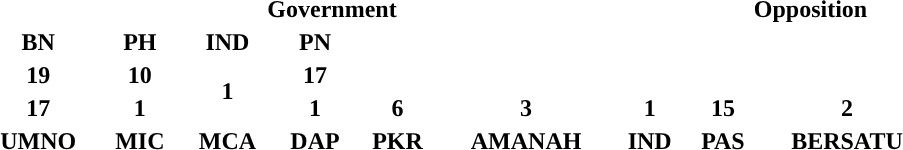<table style="width:40em;">
<tr style="text-align:center;">
<td colspan="7" style="color:"><strong>Government</strong></td>
<td colspan="2" style="color:"><strong>Opposition</strong></td>
</tr>
<tr style="text-align:center;">
<td style="color:"><strong>BN</strong></td>
<td style="color:"><strong>PH</strong></td>
<td style="color:"><strong>IND</strong></td>
<td style="color:"><strong>PN</strong></td>
</tr>
<tr style="text-align:center;">
<td style="background:"><strong>19</strong></td>
<td style="background:"><strong>10</strong></td>
<td rowspan="2" align="center" style="background:"><strong>1</strong></td>
<td style="background:"><strong>17</strong></td>
</tr>
<tr style="text-align:center;">
<td style="background:"><strong>17</strong></td>
<td style="background:"><strong>1</strong></td>
<td style="background:"><strong>1</strong></td>
<td style="background:"><strong>6</strong></td>
<td style="background:"><strong>3</strong></td>
<td style="background:"><strong>1</strong></td>
<td style="background:"><strong>15</strong></td>
<td style="background:"><strong>2</strong></td>
</tr>
<tr style="text-align:center;">
<td style="color:"><strong>UMNO</strong></td>
<td style="color:"><strong>MIC</strong></td>
<td style="color:"><strong>MCA</strong></td>
<td style="color:"><strong>DAP</strong></td>
<td style="color:"><strong>PKR</strong></td>
<td style="color:"><strong>AMANAH</strong></td>
<td style="color:"><strong>IND</strong></td>
<td style="color:"><strong>PAS</strong></td>
<td style="color:"><strong>BERSATU</strong></td>
</tr>
</table>
